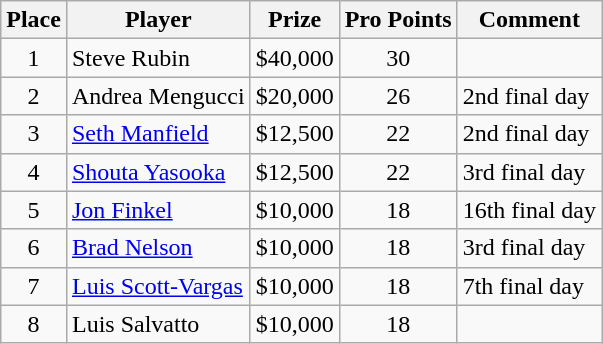<table class="wikitable">
<tr>
<th>Place</th>
<th>Player</th>
<th>Prize</th>
<th>Pro Points</th>
<th>Comment</th>
</tr>
<tr>
<td align=center>1</td>
<td> Steve Rubin</td>
<td align=center>$40,000</td>
<td align=center>30</td>
<td></td>
</tr>
<tr>
<td align=center>2</td>
<td> Andrea Mengucci</td>
<td align=center>$20,000</td>
<td align=center>26</td>
<td>2nd final day</td>
</tr>
<tr>
<td align=center>3</td>
<td> <a href='#'>Seth Manfield</a></td>
<td align=center>$12,500</td>
<td align=center>22</td>
<td>2nd final day</td>
</tr>
<tr>
<td align=center>4</td>
<td> <a href='#'>Shouta Yasooka</a></td>
<td align=center>$12,500</td>
<td align=center>22</td>
<td>3rd final day</td>
</tr>
<tr>
<td align=center>5</td>
<td> <a href='#'>Jon Finkel</a></td>
<td align=center>$10,000</td>
<td align=center>18</td>
<td>16th final day</td>
</tr>
<tr>
<td align=center>6</td>
<td> <a href='#'>Brad Nelson</a></td>
<td align=center>$10,000</td>
<td align=center>18</td>
<td>3rd final day</td>
</tr>
<tr>
<td align=center>7</td>
<td> <a href='#'>Luis Scott-Vargas</a></td>
<td align=center>$10,000</td>
<td align=center>18</td>
<td>7th final day</td>
</tr>
<tr>
<td align=center>8</td>
<td> Luis Salvatto</td>
<td align=center>$10,000</td>
<td align=center>18</td>
<td></td>
</tr>
</table>
